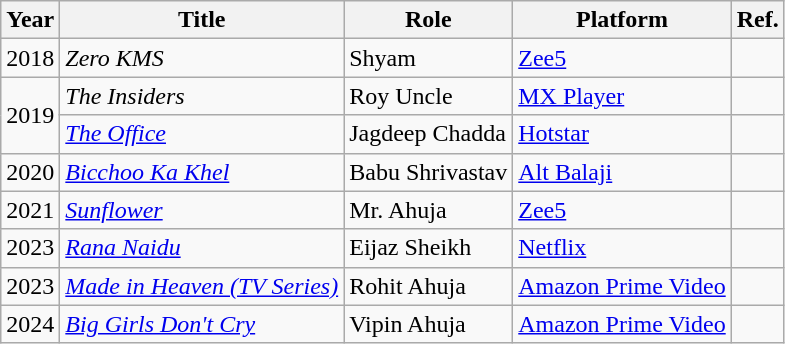<table class="wikitable">
<tr>
<th>Year</th>
<th>Title</th>
<th>Role</th>
<th>Platform</th>
<th>Ref.</th>
</tr>
<tr>
<td>2018</td>
<td><em>Zero KMS</em></td>
<td>Shyam</td>
<td><a href='#'>Zee5</a></td>
<td></td>
</tr>
<tr>
<td rowspan="2">2019</td>
<td><em>The Insiders</em></td>
<td>Roy Uncle</td>
<td><a href='#'>MX Player</a></td>
<td></td>
</tr>
<tr>
<td><em><a href='#'>The Office</a></em></td>
<td>Jagdeep Chadda</td>
<td><a href='#'>Hotstar</a></td>
<td></td>
</tr>
<tr>
<td>2020</td>
<td><em><a href='#'>Bicchoo Ka Khel</a></em></td>
<td>Babu Shrivastav</td>
<td><a href='#'>Alt Balaji</a></td>
<td></td>
</tr>
<tr>
<td>2021</td>
<td><em><a href='#'>Sunflower</a></em></td>
<td>Mr. Ahuja</td>
<td><a href='#'>Zee5</a></td>
<td></td>
</tr>
<tr>
<td>2023</td>
<td><em><a href='#'>Rana Naidu</a></em></td>
<td>Eijaz Sheikh</td>
<td><a href='#'>Netflix</a></td>
<td></td>
</tr>
<tr>
<td>2023</td>
<td><em><a href='#'>Made in Heaven (TV Series)</a></em></td>
<td>Rohit Ahuja</td>
<td><a href='#'>Amazon Prime Video</a></td>
<td></td>
</tr>
<tr>
<td>2024</td>
<td><em><a href='#'>Big Girls Don't Cry</a></td>
<td>Vipin Ahuja</td>
<td><a href='#'>Amazon Prime Video</a></td>
<td></td>
</tr>
</table>
